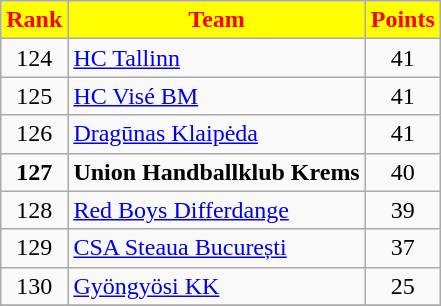<table class="wikitable" style="text-align: center;">
<tr>
<th style="color:#FF0000; background:#FFFF00">Rank</th>
<th style="color:#FF0000; background:#FFFF00">Team</th>
<th style="color:#FF0000; background:#FFFF00">Points</th>
</tr>
<tr>
<td>124</td>
<td align=left> <a href='#'>HC Tallinn</a></td>
<td>41</td>
</tr>
<tr>
<td>125</td>
<td align=left> <a href='#'>HC Visé BM</a></td>
<td>41</td>
</tr>
<tr>
<td>126</td>
<td align=left> <a href='#'>Dragūnas Klaipėda</a></td>
<td>41</td>
</tr>
<tr>
<td><strong>127</strong></td>
<td align=left> <strong>Union Handballklub Krems</strong></td>
<td>40</td>
</tr>
<tr>
<td>128</td>
<td align=left> <a href='#'>Red Boys Differdange</a></td>
<td>39</td>
</tr>
<tr>
<td>129</td>
<td align=left> <a href='#'>CSA Steaua București</a></td>
<td>37</td>
</tr>
<tr>
<td>130</td>
<td align=left> <a href='#'>Gyöngyösi KK</a></td>
<td>25</td>
</tr>
<tr>
</tr>
</table>
